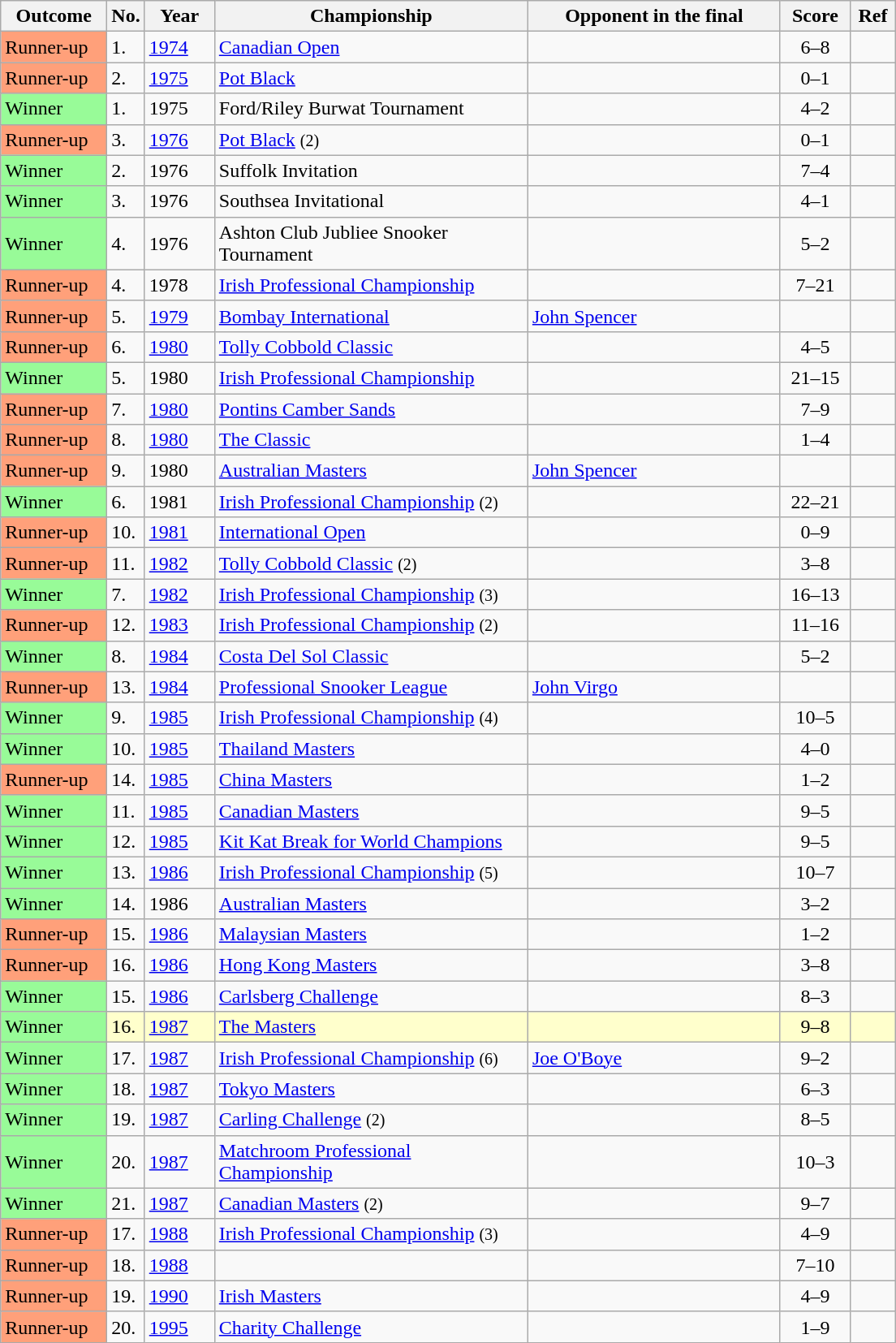<table class="sortable wikitable">
<tr>
<th width="80">Outcome</th>
<th width="20">No.</th>
<th width="50">Year</th>
<th width="250">Championship</th>
<th width="200">Opponent in the final</th>
<th width="50">Score</th>
<th scope="col" style="width:30px;">Ref</th>
</tr>
<tr>
<td style="background:#ffa07a;">Runner-up</td>
<td>1.</td>
<td><a href='#'>1974</a></td>
<td><a href='#'>Canadian Open</a></td>
<td> </td>
<td align="center">6–8</td>
<td></td>
</tr>
<tr>
<td style="background:#ffa07a;">Runner-up</td>
<td>2.</td>
<td><a href='#'>1975</a></td>
<td><a href='#'>Pot Black</a></td>
<td> </td>
<td align="center">0–1</td>
<td></td>
</tr>
<tr>
<td style="background:#98FB98;">Winner</td>
<td>1.</td>
<td>1975</td>
<td>Ford/Riley Burwat Tournament</td>
<td> </td>
<td align="center">4–2</td>
<td></td>
</tr>
<tr>
<td style="background:#ffa07a;">Runner-up</td>
<td>3.</td>
<td><a href='#'>1976</a></td>
<td><a href='#'>Pot Black</a> <small>(2)</small></td>
<td> </td>
<td align="center">0–1</td>
<td></td>
</tr>
<tr>
<td style="background:#98FB98;">Winner</td>
<td>2.</td>
<td>1976</td>
<td>Suffolk Invitation</td>
<td> </td>
<td align="center">7–4</td>
<td></td>
</tr>
<tr>
<td style="background:#98FB98;">Winner</td>
<td>3.</td>
<td>1976</td>
<td>Southsea Invitational</td>
<td> </td>
<td align="center">4–1</td>
<td></td>
</tr>
<tr>
<td style="background:#98FB98;">Winner</td>
<td>4.</td>
<td>1976</td>
<td>Ashton Club Jubliee Snooker Tournament</td>
<td> </td>
<td align="center">5–2</td>
<td></td>
</tr>
<tr>
<td style="background:#ffa07a;">Runner-up</td>
<td>4.</td>
<td>1978</td>
<td><a href='#'>Irish Professional Championship</a></td>
<td> </td>
<td align="center">7–21</td>
<td></td>
</tr>
<tr>
<td style="background:#ffa07a;">Runner-up</td>
<td>5.</td>
<td><a href='#'>1979</a></td>
<td><a href='#'>Bombay International</a></td>
<td> <a href='#'>John Spencer</a></td>
<td align="center"></td>
<td></td>
</tr>
<tr>
<td style="background:#ffa07a;">Runner-up</td>
<td>6.</td>
<td><a href='#'>1980</a></td>
<td><a href='#'>Tolly Cobbold Classic</a></td>
<td> </td>
<td align="center">4–5</td>
<td></td>
</tr>
<tr>
<td style="background:#98FB98">Winner</td>
<td>5.</td>
<td>1980</td>
<td><a href='#'>Irish Professional Championship</a></td>
<td> </td>
<td align="center">21–15</td>
<td></td>
</tr>
<tr>
<td style="background:#ffa07a;">Runner-up</td>
<td>7.</td>
<td><a href='#'>1980</a></td>
<td><a href='#'>Pontins Camber Sands</a></td>
<td> </td>
<td align="center">7–9</td>
<td></td>
</tr>
<tr>
<td style="background:#ffa07a;">Runner-up</td>
<td>8.</td>
<td><a href='#'>1980</a></td>
<td><a href='#'>The Classic</a></td>
<td> </td>
<td align="center">1–4</td>
<td></td>
</tr>
<tr>
<td style="background:#ffa07a">Runner-up</td>
<td>9.</td>
<td>1980</td>
<td><a href='#'>Australian Masters</a></td>
<td> <a href='#'>John Spencer</a></td>
<td align="center"></td>
<td></td>
</tr>
<tr>
<td style="background:#98FB98">Winner</td>
<td>6.</td>
<td>1981</td>
<td><a href='#'>Irish Professional Championship</a> <small>(2)</small></td>
<td> </td>
<td align="center">22–21</td>
<td></td>
</tr>
<tr>
<td style="background:#ffa07a;">Runner-up</td>
<td>10.</td>
<td><a href='#'>1981</a></td>
<td><a href='#'>International Open</a></td>
<td> </td>
<td align="center">0–9</td>
<td></td>
</tr>
<tr>
<td style="background:#ffa07a;">Runner-up</td>
<td>11.</td>
<td><a href='#'>1982</a></td>
<td><a href='#'>Tolly Cobbold Classic</a> <small>(2)</small></td>
<td> </td>
<td align="center">3–8</td>
<td></td>
</tr>
<tr>
<td style="background:#98FB98">Winner</td>
<td>7.</td>
<td><a href='#'>1982</a></td>
<td><a href='#'>Irish Professional Championship</a> <small>(3)</small></td>
<td> </td>
<td align="center">16–13</td>
<td></td>
</tr>
<tr>
<td style="background:#ffa07a;">Runner-up</td>
<td>12.</td>
<td><a href='#'>1983</a></td>
<td><a href='#'>Irish Professional Championship</a> <small>(2)</small></td>
<td> </td>
<td align="center">11–16</td>
<td></td>
</tr>
<tr>
<td style="background:#98FB98">Winner</td>
<td>8.</td>
<td><a href='#'>1984</a></td>
<td><a href='#'>Costa Del Sol Classic</a></td>
<td> </td>
<td align="center">5–2</td>
<td></td>
</tr>
<tr>
<td style="background:#ffa07a">Runner-up</td>
<td>13.</td>
<td><a href='#'>1984</a></td>
<td><a href='#'>Professional Snooker League</a></td>
<td> <a href='#'>John Virgo</a></td>
<td align="center"></td>
<td></td>
</tr>
<tr>
<td style="background:#98FB98">Winner</td>
<td>9.</td>
<td><a href='#'>1985</a></td>
<td><a href='#'>Irish Professional Championship</a> <small>(4)</small></td>
<td> </td>
<td align="center">10–5</td>
<td></td>
</tr>
<tr>
<td style="background:#98FB98">Winner</td>
<td>10.</td>
<td><a href='#'>1985</a></td>
<td><a href='#'>Thailand Masters</a></td>
<td> </td>
<td align="center">4–0</td>
<td></td>
</tr>
<tr>
<td style="background:#ffa07a">Runner-up</td>
<td>14.</td>
<td><a href='#'>1985</a></td>
<td><a href='#'>China Masters</a></td>
<td> </td>
<td align="center">1–2</td>
<td></td>
</tr>
<tr>
<td style="background:#98FB98">Winner</td>
<td>11.</td>
<td><a href='#'>1985</a></td>
<td><a href='#'>Canadian Masters</a></td>
<td> </td>
<td align="center">9–5</td>
<td></td>
</tr>
<tr>
<td style="background:#98FB98">Winner</td>
<td>12.</td>
<td><a href='#'>1985</a></td>
<td><a href='#'>Kit Kat Break for World Champions</a></td>
<td> </td>
<td align="center">9–5</td>
<td></td>
</tr>
<tr>
<td style="background:#98FB98">Winner</td>
<td>13.</td>
<td><a href='#'>1986</a></td>
<td><a href='#'>Irish Professional Championship</a> <small>(5)</small></td>
<td> </td>
<td align="center">10–7</td>
<td></td>
</tr>
<tr>
<td style="background:#98FB98">Winner</td>
<td>14.</td>
<td>1986</td>
<td><a href='#'>Australian Masters</a></td>
<td> </td>
<td align="center">3–2</td>
<td></td>
</tr>
<tr>
<td style="background:#ffa07a;">Runner-up</td>
<td>15.</td>
<td><a href='#'>1986</a></td>
<td><a href='#'>Malaysian Masters</a></td>
<td> </td>
<td align="center">1–2</td>
<td></td>
</tr>
<tr>
<td style="background:#ffa07a;">Runner-up</td>
<td>16.</td>
<td><a href='#'>1986</a></td>
<td><a href='#'>Hong Kong Masters</a></td>
<td> </td>
<td align="center">3–8</td>
<td></td>
</tr>
<tr>
<td style="background:#98FB98">Winner</td>
<td>15.</td>
<td><a href='#'>1986</a></td>
<td><a href='#'>Carlsberg Challenge</a></td>
<td> </td>
<td align="center">8–3</td>
<td></td>
</tr>
<tr bgcolor="ffffcc">
<td style="background:#98FB98">Winner</td>
<td>16.</td>
<td><a href='#'>1987</a></td>
<td><a href='#'>The Masters</a></td>
<td> </td>
<td align="center">9–8</td>
<td></td>
</tr>
<tr>
<td style="background:#98FB98">Winner</td>
<td>17.</td>
<td><a href='#'>1987</a></td>
<td><a href='#'>Irish Professional Championship</a> <small>(6)</small></td>
<td> <a href='#'>Joe O'Boye</a></td>
<td align="center">9–2</td>
<td></td>
</tr>
<tr>
<td style="background:#98FB98">Winner</td>
<td>18.</td>
<td><a href='#'>1987</a></td>
<td><a href='#'>Tokyo Masters</a></td>
<td> </td>
<td align="center">6–3</td>
<td></td>
</tr>
<tr>
<td style="background:#98FB98">Winner</td>
<td>19.</td>
<td><a href='#'>1987</a></td>
<td><a href='#'>Carling Challenge</a> <small>(2)</small></td>
<td> </td>
<td align="center">8–5</td>
<td></td>
</tr>
<tr>
<td style="background:#98FB98">Winner</td>
<td>20.</td>
<td><a href='#'>1987</a></td>
<td><a href='#'>Matchroom Professional Championship</a></td>
<td> </td>
<td align="center">10–3</td>
<td></td>
</tr>
<tr>
<td style="background:#98FB98">Winner</td>
<td>21.</td>
<td><a href='#'>1987</a></td>
<td><a href='#'>Canadian Masters</a> <small>(2)</small></td>
<td> </td>
<td align="center">9–7</td>
<td></td>
</tr>
<tr>
<td style="background:#ffa07a;">Runner-up</td>
<td>17.</td>
<td><a href='#'>1988</a></td>
<td><a href='#'>Irish Professional Championship</a> <small>(3)</small></td>
<td> </td>
<td align="center">4–9</td>
<td></td>
</tr>
<tr>
<td style="background:#ffa07a;">Runner-up</td>
<td>18.</td>
<td><a href='#'>1988</a></td>
<td></td>
<td> </td>
<td align="center">7–10</td>
<td></td>
</tr>
<tr>
<td style="background:#ffa07a;">Runner-up</td>
<td>19.</td>
<td><a href='#'>1990</a></td>
<td><a href='#'>Irish Masters</a></td>
<td> </td>
<td align="center">4–9</td>
<td></td>
</tr>
<tr>
<td style="background:#ffa07a;">Runner-up</td>
<td>20.</td>
<td><a href='#'>1995</a></td>
<td><a href='#'>Charity Challenge</a></td>
<td> </td>
<td align="center">1–9</td>
<td></td>
</tr>
</table>
